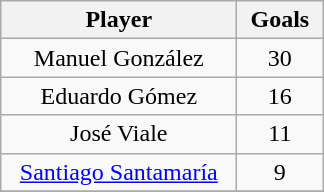<table class="wikitable sortable" style="text-align:center">
<tr>
<th width=150px>Player</th>
<th width=50px>Goals</th>
</tr>
<tr>
<td>Manuel González</td>
<td>30</td>
</tr>
<tr>
<td>Eduardo Gómez</td>
<td>16</td>
</tr>
<tr>
<td>José Viale</td>
<td>11</td>
</tr>
<tr>
<td><a href='#'>Santiago Santamaría</a></td>
<td>9</td>
</tr>
<tr>
</tr>
</table>
